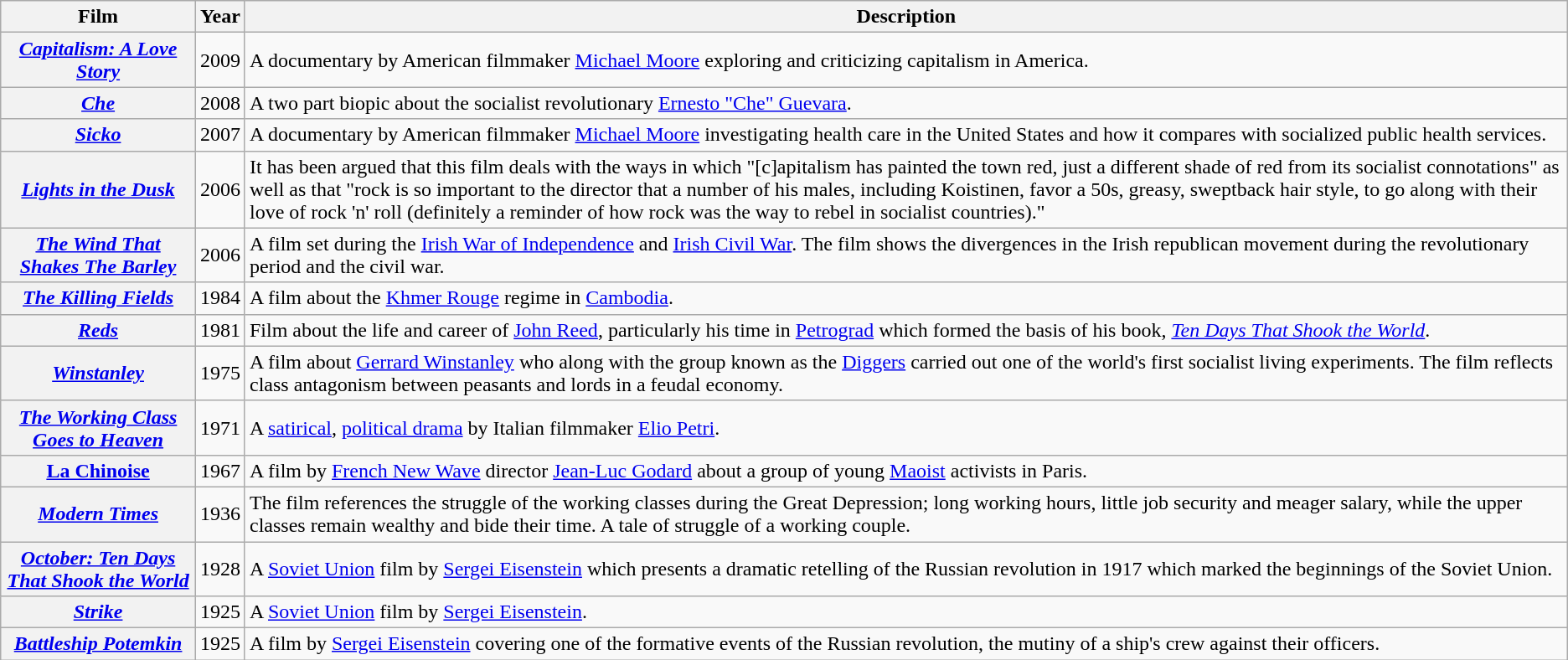<table class="wikitable sortable">
<tr>
<th scope="col">Film</th>
<th scope="col">Year</th>
<th scope="col" class="unsortable" style="white-space:nowrap">Description</th>
</tr>
<tr>
<th scope="row"><em><a href='#'>Capitalism: A Love Story</a></em></th>
<td>2009</td>
<td>A documentary by American filmmaker <a href='#'>Michael Moore</a> exploring and criticizing capitalism in America.</td>
</tr>
<tr>
<th scope="row"><a href='#'><em>Che</em></a></th>
<td>2008</td>
<td>A two part biopic about the socialist revolutionary <a href='#'>Ernesto "Che" Guevara</a>.</td>
</tr>
<tr>
<th scope="row"><em><a href='#'>Sicko</a></em></th>
<td>2007</td>
<td>A documentary by American filmmaker <a href='#'>Michael Moore</a> investigating health care in the United States and how it compares with socialized public health services.</td>
</tr>
<tr>
<th scope="row"><em><a href='#'>Lights in the Dusk</a></em></th>
<td>2006</td>
<td>It has been argued that this film deals with the ways in which "[c]apitalism has painted the town red, just a different shade of red from its socialist connotations" as well as that "rock is so important to the director that a number of his males, including Koistinen, favor a 50s, greasy, sweptback hair style, to go along with their love of rock 'n' roll (definitely a reminder of how rock was the way to rebel in socialist countries)."</td>
</tr>
<tr>
<th scope="row"><a href='#'><em>The Wind That Shakes The Barley</em></a></th>
<td>2006</td>
<td>A film set during the <a href='#'>Irish War of Independence</a> and <a href='#'>Irish Civil War</a>. The film shows the divergences in the Irish republican movement during the revolutionary period and the civil war.</td>
</tr>
<tr>
<th scope="row"><a href='#'><em>The Killing Fields</em></a></th>
<td>1984</td>
<td>A film about the <a href='#'>Khmer Rouge</a> regime in <a href='#'>Cambodia</a>.</td>
</tr>
<tr>
<th scope="row"><a href='#'><em>Reds</em></a></th>
<td>1981</td>
<td>Film about the life and career of <a href='#'>John Reed</a>, particularly his time in <a href='#'>Petrograd</a> which formed the basis of his book, <em><a href='#'>Ten Days That Shook the World</a></em>.</td>
</tr>
<tr>
<th scope="row"><a href='#'><em>Winstanley</em></a></th>
<td>1975</td>
<td>A film about <a href='#'>Gerrard Winstanley</a> who along with the group known as the <a href='#'>Diggers</a> carried out one of the world's first socialist living experiments. The film reflects class antagonism between peasants and lords in a feudal economy.</td>
</tr>
<tr>
<th scope="row"><em><a href='#'>The Working Class Goes to Heaven</a></em></th>
<td>1971</td>
<td>A <a href='#'>satirical</a>, <a href='#'>political drama</a> by Italian filmmaker <a href='#'>Elio Petri</a>.</td>
</tr>
<tr>
<th scope="row"><a href='#'>La Chinoise</a></th>
<td>1967</td>
<td>A film by <a href='#'>French New Wave</a> director <a href='#'>Jean-Luc Godard</a> about a group of young <a href='#'>Maoist</a> activists in Paris.</td>
</tr>
<tr>
<th scope="row"><em><a href='#'>Modern Times</a></em></th>
<td>1936</td>
<td>The film references the struggle of the working classes during the Great Depression; long working hours, little job security and meager salary, while the upper classes remain wealthy and bide their time. A tale of struggle of a working couple.</td>
</tr>
<tr>
<th scope="row"><em><a href='#'>October: Ten Days That Shook the World</a></em></th>
<td>1928</td>
<td>A <a href='#'>Soviet Union</a> film by <a href='#'>Sergei Eisenstein</a> which presents a dramatic retelling of the Russian revolution in 1917 which marked the beginnings of the Soviet Union.</td>
</tr>
<tr>
<th scope="row"><em><a href='#'>Strike</a></em></th>
<td>1925</td>
<td>A <a href='#'>Soviet Union</a> film by <a href='#'>Sergei Eisenstein</a>.</td>
</tr>
<tr>
<th scope="row"><em><a href='#'>Battleship Potemkin</a></em></th>
<td>1925</td>
<td>A film by <a href='#'>Sergei Eisenstein</a> covering one of the formative events of the Russian revolution, the mutiny of a ship's crew against their officers.</td>
</tr>
</table>
